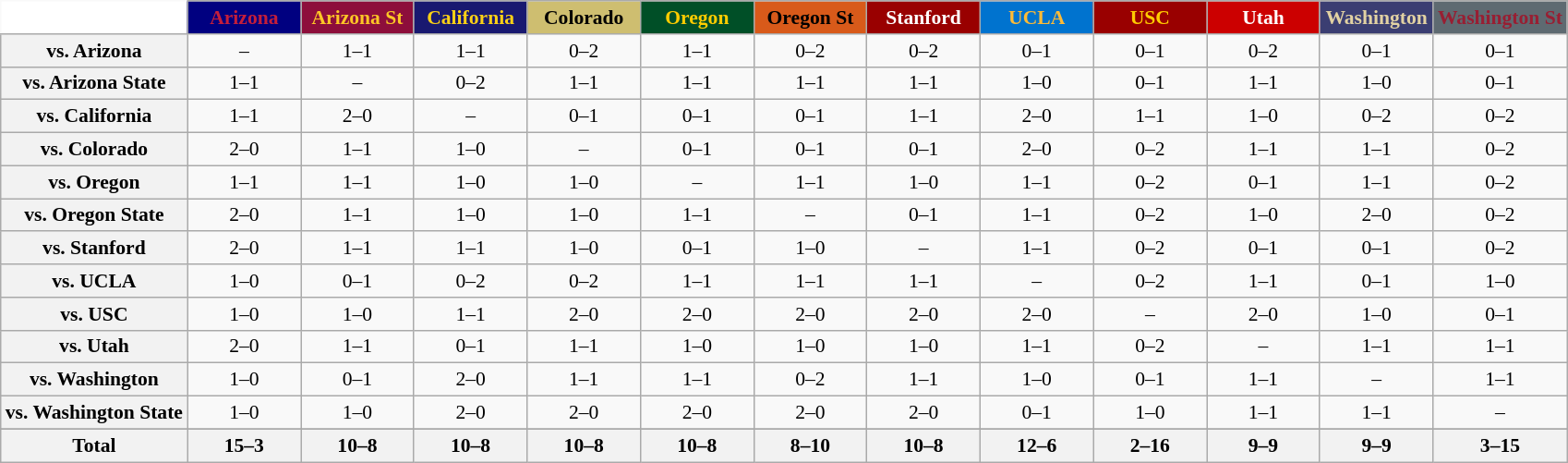<table class="wikitable" style="white-space:nowrap;font-size:90%;">
<tr>
<th colspan=1 style="background:white; border-top-style:hidden; border-left-style:hidden;"   width=75> </th>
<th style="background:#000080; color:#C41E3A;"  width=75>Arizona</th>
<th style="background:#8D0E3B; color:#FCC626;"  width=75>Arizona St</th>
<th style="background:#191970; color:#FCD116;"  width=75>California</th>
<th style="background:#CEBE70; color:#000000;"  width=75>Colorado</th>
<th style="background:#004F27; color:#FFCC00;"  width=75>Oregon</th>
<th style="background:#D85A1A; color:#000000;"  width=75>Oregon St</th>
<th style="background:#990000; color:#FFFFFF;"  width=75>Stanford</th>
<th style="background:#0073CF; color:#FEBB36;"  width=75>UCLA</th>
<th style="background:#990000; color:#FFCC00;"  width=75>USC</th>
<th style="background:#CC0000; color:#FFFFFF;"  width=75>Utah</th>
<th style="background:#3B3E72; color:#E2D2A3;"  width=75>Washington</th>
<th style="background:#5E6A71; color:#981E32;"  width=75>Washington St</th>
</tr>
<tr style="text-align:center;">
<th>vs. Arizona</th>
<td>–</td>
<td>1–1</td>
<td>1–1</td>
<td>0–2</td>
<td>1–1</td>
<td>0–2</td>
<td>0–2</td>
<td>0–1</td>
<td>0–1</td>
<td>0–2</td>
<td>0–1</td>
<td>0–1</td>
</tr>
<tr style="text-align:center;">
<th>vs. Arizona State</th>
<td>1–1</td>
<td>–</td>
<td>0–2</td>
<td>1–1</td>
<td>1–1</td>
<td>1–1</td>
<td>1–1</td>
<td>1–0</td>
<td>0–1</td>
<td>1–1</td>
<td>1–0</td>
<td>0–1</td>
</tr>
<tr style="text-align:center;">
<th>vs. California</th>
<td>1–1</td>
<td>2–0</td>
<td>–</td>
<td>0–1</td>
<td>0–1</td>
<td>0–1</td>
<td>1–1</td>
<td>2–0</td>
<td>1–1</td>
<td>1–0</td>
<td>0–2</td>
<td>0–2</td>
</tr>
<tr style="text-align:center;">
<th>vs. Colorado</th>
<td>2–0</td>
<td>1–1</td>
<td>1–0</td>
<td>–</td>
<td>0–1</td>
<td>0–1</td>
<td>0–1</td>
<td>2–0</td>
<td>0–2</td>
<td>1–1</td>
<td>1–1</td>
<td>0–2</td>
</tr>
<tr style="text-align:center;">
<th>vs. Oregon</th>
<td>1–1</td>
<td>1–1</td>
<td>1–0</td>
<td>1–0</td>
<td>–</td>
<td>1–1</td>
<td>1–0</td>
<td>1–1</td>
<td>0–2</td>
<td>0–1</td>
<td>1–1</td>
<td>0–2</td>
</tr>
<tr style="text-align:center;">
<th>vs. Oregon State</th>
<td>2–0</td>
<td>1–1</td>
<td>1–0</td>
<td>1–0</td>
<td>1–1</td>
<td>–</td>
<td>0–1</td>
<td>1–1</td>
<td>0–2</td>
<td>1–0</td>
<td>2–0</td>
<td>0–2</td>
</tr>
<tr style="text-align:center;">
<th>vs. Stanford</th>
<td>2–0</td>
<td>1–1</td>
<td>1–1</td>
<td>1–0</td>
<td>0–1</td>
<td>1–0</td>
<td>–</td>
<td>1–1</td>
<td>0–2</td>
<td>0–1</td>
<td>0–1</td>
<td>0–2</td>
</tr>
<tr style="text-align:center;">
<th>vs. UCLA</th>
<td>1–0</td>
<td>0–1</td>
<td>0–2</td>
<td>0–2</td>
<td>1–1</td>
<td>1–1</td>
<td>1–1</td>
<td>–</td>
<td>0–2</td>
<td>1–1</td>
<td>0–1</td>
<td>1–0</td>
</tr>
<tr style="text-align:center;">
<th>vs. USC</th>
<td>1–0</td>
<td>1–0</td>
<td>1–1</td>
<td>2–0</td>
<td>2–0</td>
<td>2–0</td>
<td>2–0</td>
<td>2–0</td>
<td>–</td>
<td>2–0</td>
<td>1–0</td>
<td>0–1</td>
</tr>
<tr style="text-align:center;">
<th>vs. Utah</th>
<td>2–0</td>
<td>1–1</td>
<td>0–1</td>
<td>1–1</td>
<td>1–0</td>
<td>1–0</td>
<td>1–0</td>
<td>1–1</td>
<td>0–2</td>
<td>–</td>
<td>1–1</td>
<td>1–1</td>
</tr>
<tr style="text-align:center;">
<th>vs. Washington</th>
<td>1–0</td>
<td>0–1</td>
<td>2–0</td>
<td>1–1</td>
<td>1–1</td>
<td>0–2</td>
<td>1–1</td>
<td>1–0</td>
<td>0–1</td>
<td>1–1</td>
<td>–</td>
<td>1–1</td>
</tr>
<tr style="text-align:center;">
<th>vs. Washington State</th>
<td>1–0</td>
<td>1–0</td>
<td>2–0</td>
<td>2–0</td>
<td>2–0</td>
<td>2–0</td>
<td>2–0</td>
<td>0–1</td>
<td>1–0</td>
<td>1–1</td>
<td>1–1</td>
<td>–</td>
</tr>
<tr style="text-align:center;">
</tr>
<tr style="text-align:center;">
<th>Total</th>
<th>15–3</th>
<th>10–8</th>
<th>10–8</th>
<th>10–8</th>
<th>10–8</th>
<th>8–10</th>
<th>10–8</th>
<th>12–6</th>
<th>2–16</th>
<th>9–9</th>
<th>9–9</th>
<th>3–15</th>
</tr>
</table>
